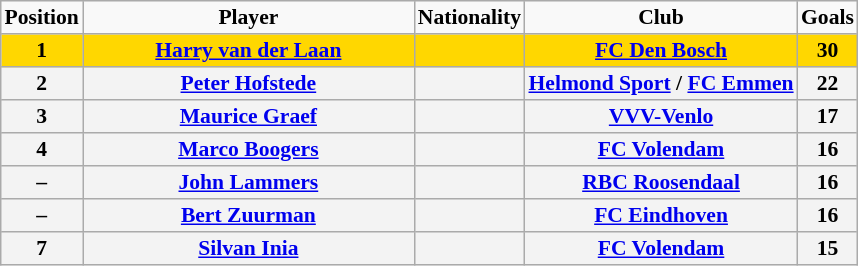<table border="2" cellpadding="2" cellspacing="0" style="margin: 0; background: #f9f9f9; border: 1px #aaa solid; border-collapse: collapse; font-size: 90%;">
<tr>
<th>Position</th>
<th style="width: 15em">Player</th>
<th>Nationality</th>
<th>Club</th>
<th>Goals</th>
</tr>
<tr>
<th bgcolor="gold">1</th>
<th bgcolor="gold"><a href='#'>Harry van der Laan</a></th>
<th bgcolor="gold"></th>
<th bgcolor="gold"><a href='#'>FC Den Bosch</a></th>
<th bgcolor="gold">30</th>
</tr>
<tr>
<th bgcolor="F3F3F3">2</th>
<th bgcolor="F3F3F3"><a href='#'>Peter Hofstede</a></th>
<th bgcolor="F3F3F3"></th>
<th bgcolor="F3F3F3"><a href='#'>Helmond Sport</a> / <a href='#'>FC Emmen</a></th>
<th bgcolor="F3F3F3">22</th>
</tr>
<tr>
<th bgcolor="F3F3F3">3</th>
<th bgcolor="F3F3F3"><a href='#'>Maurice Graef</a></th>
<th bgcolor="F3F3F3"></th>
<th bgcolor="F3F3F3"><a href='#'>VVV-Venlo</a></th>
<th bgcolor="F3F3F3">17</th>
</tr>
<tr>
<th bgcolor="F3F3F3">4</th>
<th bgcolor="F3F3F3"><a href='#'>Marco Boogers</a></th>
<th bgcolor="F3F3F3"></th>
<th bgcolor="F3F3F3"><a href='#'>FC Volendam</a></th>
<th bgcolor="F3F3F3">16</th>
</tr>
<tr>
<th bgcolor="F3F3F3">–</th>
<th bgcolor="F3F3F3"><a href='#'>John Lammers</a></th>
<th bgcolor="F3F3F3"></th>
<th bgcolor="F3F3F3"><a href='#'>RBC Roosendaal</a></th>
<th bgcolor="F3F3F3">16</th>
</tr>
<tr>
<th bgcolor="F3F3F3">–</th>
<th bgcolor="F3F3F3"><a href='#'>Bert Zuurman</a></th>
<th bgcolor="F3F3F3"></th>
<th bgcolor="F3F3F3"><a href='#'>FC Eindhoven</a></th>
<th bgcolor="F3F3F3">16</th>
</tr>
<tr>
<th bgcolor="F3F3F3">7</th>
<th bgcolor="F3F3F3"><a href='#'>Silvan Inia</a></th>
<th bgcolor="F3F3F3"></th>
<th bgcolor="F3F3F3"><a href='#'>FC Volendam</a></th>
<th bgcolor="F3F3F3">15</th>
</tr>
</table>
